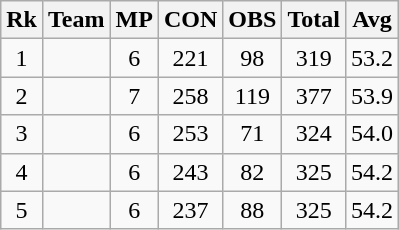<table class=wikitable>
<tr>
<th>Rk</th>
<th>Team</th>
<th>MP</th>
<th>CON</th>
<th>OBS</th>
<th>Total</th>
<th>Avg</th>
</tr>
<tr>
<td align=center>1</td>
<td></td>
<td align=center>6</td>
<td align=center>221</td>
<td align=center>98</td>
<td align=center>319</td>
<td align=center>53.2</td>
</tr>
<tr>
<td align=center>2</td>
<td></td>
<td align=center>7</td>
<td align=center>258</td>
<td align=center>119</td>
<td align=center>377</td>
<td align=center>53.9</td>
</tr>
<tr>
<td align=center>3</td>
<td></td>
<td align=center>6</td>
<td align=center>253</td>
<td align=center>71</td>
<td align=center>324</td>
<td align=center>54.0</td>
</tr>
<tr>
<td align=center>4</td>
<td></td>
<td align=center>6</td>
<td align=center>243</td>
<td align=center>82</td>
<td align=center>325</td>
<td align=center>54.2</td>
</tr>
<tr>
<td align=center>5</td>
<td></td>
<td align=center>6</td>
<td align=center>237</td>
<td align=center>88</td>
<td align=center>325</td>
<td align=center>54.2</td>
</tr>
</table>
